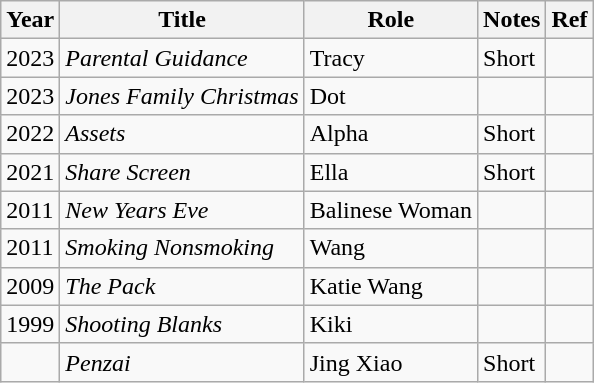<table class="wikitable">
<tr>
<th>Year</th>
<th>Title</th>
<th>Role</th>
<th>Notes</th>
<th>Ref</th>
</tr>
<tr>
<td>2023</td>
<td><em>Parental Guidance</em></td>
<td>Tracy</td>
<td>Short</td>
<td></td>
</tr>
<tr>
<td>2023</td>
<td><em>Jones Family Christmas</em></td>
<td>Dot</td>
<td></td>
<td></td>
</tr>
<tr>
<td>2022</td>
<td><em>Assets</em></td>
<td>Alpha</td>
<td>Short</td>
<td></td>
</tr>
<tr>
<td>2021</td>
<td><em>Share Screen</em></td>
<td>Ella</td>
<td>Short</td>
<td></td>
</tr>
<tr>
<td>2011</td>
<td><em>New Years Eve</em></td>
<td>Balinese Woman</td>
<td></td>
<td></td>
</tr>
<tr>
<td>2011</td>
<td><em>Smoking Nonsmoking</em></td>
<td>Wang</td>
<td></td>
<td></td>
</tr>
<tr>
<td>2009</td>
<td><em>The Pack</em></td>
<td>Katie Wang</td>
<td></td>
<td></td>
</tr>
<tr>
<td>1999</td>
<td><em>Shooting Blanks</em></td>
<td>Kiki</td>
<td></td>
<td></td>
</tr>
<tr>
<td></td>
<td><em>Penzai</em></td>
<td>Jing Xiao</td>
<td>Short</td>
<td></td>
</tr>
</table>
